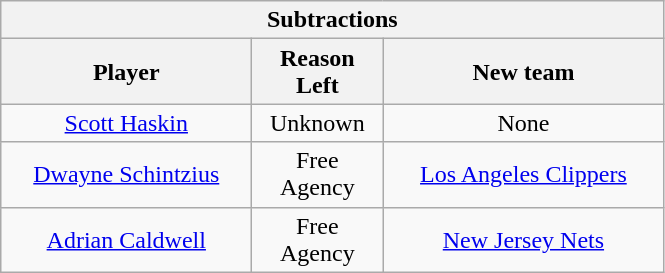<table class="wikitable" style="text-align:center">
<tr>
<th colspan=3>Subtractions</th>
</tr>
<tr>
<th style="width:160px">Player</th>
<th style="width:80px">Reason Left</th>
<th style="width:180px">New team</th>
</tr>
<tr>
<td><a href='#'>Scott Haskin</a></td>
<td>Unknown</td>
<td>None</td>
</tr>
<tr>
<td><a href='#'>Dwayne Schintzius</a></td>
<td>Free Agency</td>
<td><a href='#'>Los Angeles Clippers</a></td>
</tr>
<tr>
<td><a href='#'>Adrian Caldwell</a></td>
<td>Free Agency</td>
<td><a href='#'>New Jersey Nets</a></td>
</tr>
</table>
